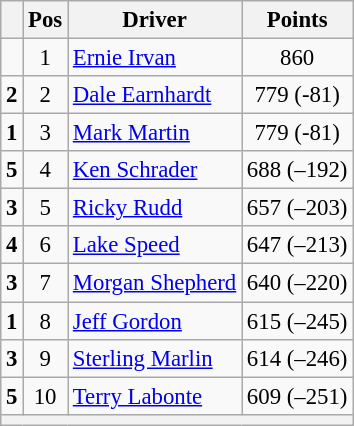<table class="wikitable" style="font-size: 95%;">
<tr>
<th></th>
<th>Pos</th>
<th>Driver</th>
<th>Points</th>
</tr>
<tr>
<td align="left"></td>
<td style="text-align:center;">1</td>
<td><a href='#'>Ernie Irvan</a></td>
<td style="text-align:center;">860</td>
</tr>
<tr>
<td align="left"> <strong>2</strong></td>
<td style="text-align:center;">2</td>
<td><a href='#'>Dale Earnhardt</a></td>
<td style="text-align:center;">779 (-81)</td>
</tr>
<tr>
<td align="left"> <strong>1</strong></td>
<td style="text-align:center;">3</td>
<td><a href='#'>Mark Martin</a></td>
<td style="text-align:center;">779 (-81)</td>
</tr>
<tr>
<td align="left"> <strong>5</strong></td>
<td style="text-align:center;">4</td>
<td><a href='#'>Ken Schrader</a></td>
<td style="text-align:center;">688 (–192)</td>
</tr>
<tr>
<td align="left"> <strong>3</strong></td>
<td style="text-align:center;">5</td>
<td><a href='#'>Ricky Rudd</a></td>
<td style="text-align:center;">657 (–203)</td>
</tr>
<tr>
<td align="left"> <strong>4</strong></td>
<td style="text-align:center;">6</td>
<td><a href='#'>Lake Speed</a></td>
<td style="text-align:center;">647 (–213)</td>
</tr>
<tr>
<td align="left"> <strong>3</strong></td>
<td style="text-align:center;">7</td>
<td><a href='#'>Morgan Shepherd</a></td>
<td style="text-align:center;">640 (–220)</td>
</tr>
<tr>
<td align="left"> <strong>1</strong></td>
<td style="text-align:center;">8</td>
<td><a href='#'>Jeff Gordon</a></td>
<td style="text-align:center;">615 (–245)</td>
</tr>
<tr>
<td align="left"> <strong>3</strong></td>
<td style="text-align:center;">9</td>
<td><a href='#'>Sterling Marlin</a></td>
<td style="text-align:center;">614 (–246)</td>
</tr>
<tr>
<td align="left"> <strong>5</strong></td>
<td style="text-align:center;">10</td>
<td><a href='#'>Terry Labonte</a></td>
<td style="text-align:center;">609 (–251)</td>
</tr>
<tr class="sortbottom">
<th colspan="9"></th>
</tr>
</table>
